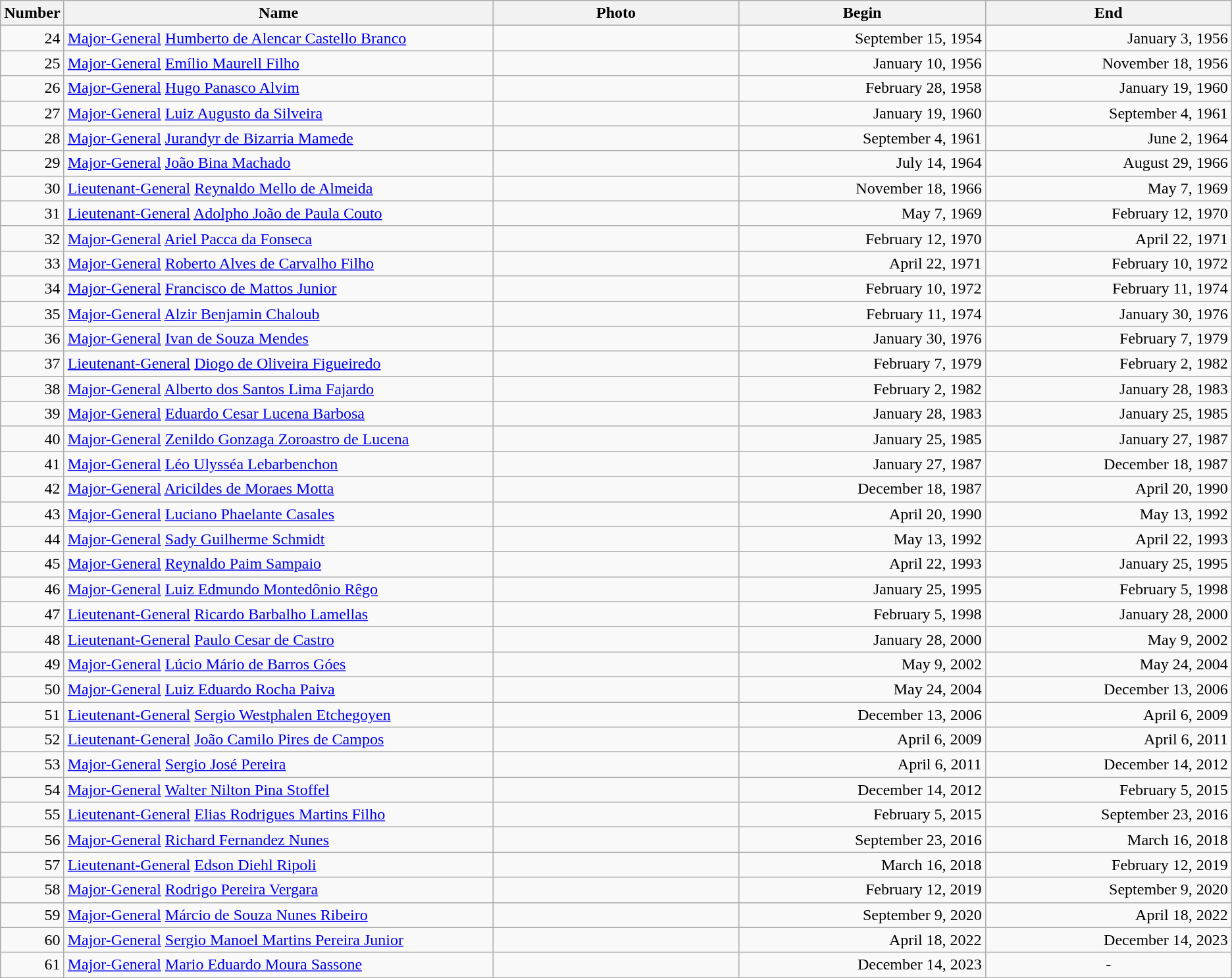<table class="wikitable">
<tr>
<th width="5%">Number</th>
<th>Name</th>
<th width="20%">Photo</th>
<th width="20%">Begin</th>
<th width="20%">End</th>
</tr>
<tr>
<td align=right>24</td>
<td><a href='#'>Major-General</a> <a href='#'>Humberto de Alencar Castello Branco</a></td>
<td align=center></td>
<td align=right>September 15, 1954</td>
<td align=right>January 3, 1956</td>
</tr>
<tr>
<td align=right>25</td>
<td><a href='#'>Major-General</a> <a href='#'>Emílio Maurell Filho</a></td>
<td align=center></td>
<td align=right>January 10, 1956</td>
<td align=right>November 18, 1956</td>
</tr>
<tr>
<td align=right>26</td>
<td><a href='#'>Major-General</a> <a href='#'>Hugo Panasco Alvim</a></td>
<td align=center></td>
<td align=right>February 28, 1958</td>
<td align=right>January 19, 1960</td>
</tr>
<tr>
<td align=right>27</td>
<td><a href='#'>Major-General</a> <a href='#'>Luiz Augusto da Silveira</a></td>
<td align=center></td>
<td align=right>January 19, 1960</td>
<td align=right>September 4, 1961</td>
</tr>
<tr>
<td align=right>28</td>
<td><a href='#'>Major-General</a> <a href='#'>Jurandyr de Bizarria Mamede</a></td>
<td align=center></td>
<td align=right>September 4, 1961</td>
<td align=right>June 2, 1964</td>
</tr>
<tr>
<td align=right>29</td>
<td><a href='#'>Major-General</a> <a href='#'>João Bina Machado</a></td>
<td align=center></td>
<td align=right>July 14, 1964</td>
<td align=right>August 29, 1966</td>
</tr>
<tr>
<td align=right>30</td>
<td><a href='#'>Lieutenant-General</a> <a href='#'>Reynaldo Mello de Almeida</a></td>
<td align=center></td>
<td align=right>November 18, 1966</td>
<td align=right>May 7, 1969</td>
</tr>
<tr>
<td align=right>31</td>
<td><a href='#'>Lieutenant-General</a> <a href='#'>Adolpho João de Paula Couto</a></td>
<td align=center></td>
<td align=right>May 7, 1969</td>
<td align=right>February 12, 1970</td>
</tr>
<tr>
<td align=right>32</td>
<td><a href='#'>Major-General</a> <a href='#'>Ariel Pacca da Fonseca</a></td>
<td align=center></td>
<td align=right>February 12, 1970</td>
<td align=right>April 22, 1971</td>
</tr>
<tr>
<td align=right>33</td>
<td><a href='#'>Major-General</a> <a href='#'>Roberto Alves de Carvalho Filho</a></td>
<td align=center></td>
<td align=right>April 22, 1971</td>
<td align=right>February 10, 1972</td>
</tr>
<tr>
<td align=right>34</td>
<td><a href='#'>Major-General</a> <a href='#'>Francisco de Mattos Junior</a></td>
<td align=center></td>
<td align=right>February 10, 1972</td>
<td align=right>February 11, 1974</td>
</tr>
<tr>
<td align=right>35</td>
<td><a href='#'>Major-General</a> <a href='#'>Alzir Benjamin Chaloub</a></td>
<td align=center></td>
<td align=right>February 11, 1974</td>
<td align=right>January 30, 1976</td>
</tr>
<tr>
<td align=right>36</td>
<td><a href='#'>Major-General</a> <a href='#'>Ivan de Souza Mendes</a></td>
<td align=center></td>
<td align=right>January 30, 1976</td>
<td align=right>February 7, 1979</td>
</tr>
<tr>
<td align=right>37</td>
<td><a href='#'>Lieutenant-General</a> <a href='#'>Diogo de Oliveira Figueiredo</a></td>
<td align=center></td>
<td align=right>February 7, 1979</td>
<td align=right>February 2, 1982</td>
</tr>
<tr>
<td align=right>38</td>
<td><a href='#'>Major-General</a> <a href='#'>Alberto dos Santos Lima Fajardo</a></td>
<td align=center></td>
<td align=right>February 2, 1982</td>
<td align=right>January 28, 1983</td>
</tr>
<tr>
<td align=right>39</td>
<td><a href='#'>Major-General</a> <a href='#'>Eduardo Cesar Lucena Barbosa</a></td>
<td align=center></td>
<td align=right>January 28, 1983</td>
<td align=right>January 25, 1985</td>
</tr>
<tr>
<td align=right>40</td>
<td><a href='#'>Major-General</a> <a href='#'>Zenildo Gonzaga Zoroastro de Lucena</a></td>
<td align=center></td>
<td align=right>January 25, 1985</td>
<td align=right>January 27, 1987</td>
</tr>
<tr>
<td align=right>41</td>
<td><a href='#'>Major-General</a> <a href='#'>Léo Ulysséa Lebarbenchon</a></td>
<td align=center></td>
<td align=right>January 27, 1987</td>
<td align=right>December 18, 1987</td>
</tr>
<tr>
<td align=right>42</td>
<td><a href='#'>Major-General</a> <a href='#'>Aricildes de Moraes Motta</a></td>
<td align=center></td>
<td align=right>December 18, 1987</td>
<td align=right>April 20, 1990</td>
</tr>
<tr>
<td align=right>43</td>
<td><a href='#'>Major-General</a> <a href='#'>Luciano Phaelante Casales</a></td>
<td align=center></td>
<td align=right>April 20, 1990</td>
<td align=right>May 13, 1992</td>
</tr>
<tr>
<td align=right>44</td>
<td><a href='#'>Major-General</a> <a href='#'>Sady Guilherme Schmidt</a></td>
<td align=center></td>
<td align=right>May 13, 1992</td>
<td align=right>April 22, 1993</td>
</tr>
<tr>
<td align=right>45</td>
<td><a href='#'>Major-General</a> <a href='#'>Reynaldo Paim Sampaio</a></td>
<td align=center></td>
<td align=right>April 22, 1993</td>
<td align=right>January 25, 1995</td>
</tr>
<tr>
<td align=right>46</td>
<td><a href='#'>Major-General</a> <a href='#'>Luiz Edmundo Montedônio Rêgo</a></td>
<td align=center></td>
<td align=right>January 25, 1995</td>
<td align=right>February 5, 1998</td>
</tr>
<tr>
<td align=right>47</td>
<td><a href='#'>Lieutenant-General</a> <a href='#'>Ricardo Barbalho Lamellas</a></td>
<td align=center></td>
<td align=right>February 5, 1998</td>
<td align=right>January 28, 2000</td>
</tr>
<tr>
<td align=right>48</td>
<td><a href='#'>Lieutenant-General</a> <a href='#'>Paulo Cesar de Castro</a></td>
<td align=center></td>
<td align=right>January 28, 2000</td>
<td align=right>May 9, 2002</td>
</tr>
<tr>
<td align=right>49</td>
<td><a href='#'>Major-General</a> <a href='#'>Lúcio Mário de Barros Góes</a></td>
<td align=center></td>
<td align=right>May 9, 2002</td>
<td align=right>May 24, 2004</td>
</tr>
<tr>
<td align=right>50</td>
<td><a href='#'>Major-General</a> <a href='#'>Luiz Eduardo Rocha Paiva</a></td>
<td align=center></td>
<td align=right>May 24, 2004</td>
<td align=right>December 13, 2006</td>
</tr>
<tr>
<td align=right>51</td>
<td><a href='#'>Lieutenant-General</a> <a href='#'>Sergio Westphalen Etchegoyen</a></td>
<td align=center></td>
<td align=right>December 13, 2006</td>
<td align=right>April 6, 2009</td>
</tr>
<tr>
<td align=right>52</td>
<td><a href='#'>Lieutenant-General</a> <a href='#'>João Camilo Pires de Campos</a></td>
<td align=center></td>
<td align=right>April 6, 2009</td>
<td align=right>April 6, 2011</td>
</tr>
<tr>
<td align=right>53</td>
<td><a href='#'>Major-General</a> <a href='#'>Sergio José Pereira</a></td>
<td align=center></td>
<td align=right>April 6, 2011</td>
<td align=right>December 14, 2012</td>
</tr>
<tr>
<td align=right>54</td>
<td><a href='#'>Major-General</a> <a href='#'>Walter Nilton Pina Stoffel</a></td>
<td align=center></td>
<td align=right>December 14, 2012</td>
<td align=right>February 5, 2015</td>
</tr>
<tr>
<td align=right>55</td>
<td><a href='#'>Lieutenant-General</a> <a href='#'>Elias Rodrigues Martins Filho</a></td>
<td align=center></td>
<td align=right>February 5, 2015</td>
<td align=right>September 23, 2016</td>
</tr>
<tr>
<td align=right>56</td>
<td><a href='#'>Major-General</a> <a href='#'>Richard Fernandez Nunes</a></td>
<td align=center></td>
<td align=right>September 23, 2016</td>
<td align=right>March 16, 2018</td>
</tr>
<tr>
<td align=right>57</td>
<td><a href='#'>Lieutenant-General</a> <a href='#'>Edson Diehl Ripoli</a></td>
<td align=center></td>
<td align=right>March 16, 2018</td>
<td align=right>February 12, 2019</td>
</tr>
<tr>
<td align=right>58</td>
<td><a href='#'>Major-General</a> <a href='#'>Rodrigo Pereira Vergara</a></td>
<td align=center></td>
<td align=right>February 12, 2019</td>
<td align=right>September 9, 2020</td>
</tr>
<tr>
<td align=right>59</td>
<td><a href='#'>Major-General</a> <a href='#'>Márcio de Souza Nunes Ribeiro</a></td>
<td align=center></td>
<td align=right>September 9, 2020</td>
<td align=right>April 18, 2022</td>
</tr>
<tr>
<td align=right>60</td>
<td><a href='#'>Major-General</a> <a href='#'>Sergio Manoel Martins Pereira Junior</a></td>
<td align=center></td>
<td align=right>April 18, 2022</td>
<td align=right>December 14, 2023</td>
</tr>
<tr>
<td align=right>61</td>
<td><a href='#'>Major-General</a> <a href='#'>Mario Eduardo Moura Sassone</a></td>
<td align=center></td>
<td align=right>December 14, 2023</td>
<td align=center>-</td>
</tr>
</table>
